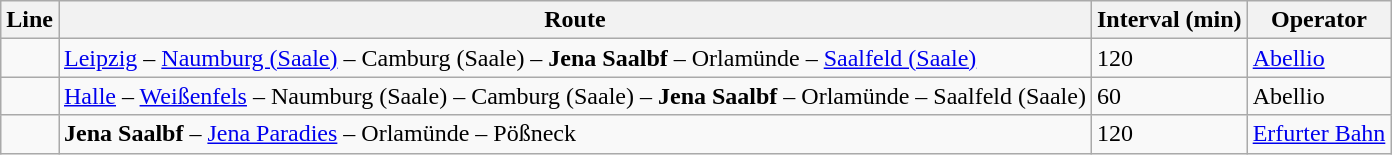<table class="wikitable">
<tr>
<th>Line</th>
<th>Route</th>
<th>Interval (min)</th>
<th>Operator</th>
</tr>
<tr>
<td align="center"></td>
<td><a href='#'>Leipzig</a> – <a href='#'>Naumburg (Saale)</a> – Camburg (Saale) – <strong>Jena Saalbf</strong> – Orlamünde – <a href='#'>Saalfeld (Saale)</a></td>
<td>120</td>
<td><a href='#'>Abellio</a></td>
</tr>
<tr>
<td align="center"></td>
<td><a href='#'>Halle</a> – <a href='#'>Weißenfels</a> – Naumburg (Saale) – Camburg (Saale) – <strong>Jena Saalbf</strong> – Orlamünde – Saalfeld (Saale)</td>
<td>60</td>
<td>Abellio</td>
</tr>
<tr>
<td align="center"></td>
<td><strong>Jena Saalbf</strong> – <a href='#'>Jena Paradies</a> – Orlamünde – Pößneck</td>
<td>120</td>
<td><a href='#'>Erfurter Bahn</a></td>
</tr>
</table>
